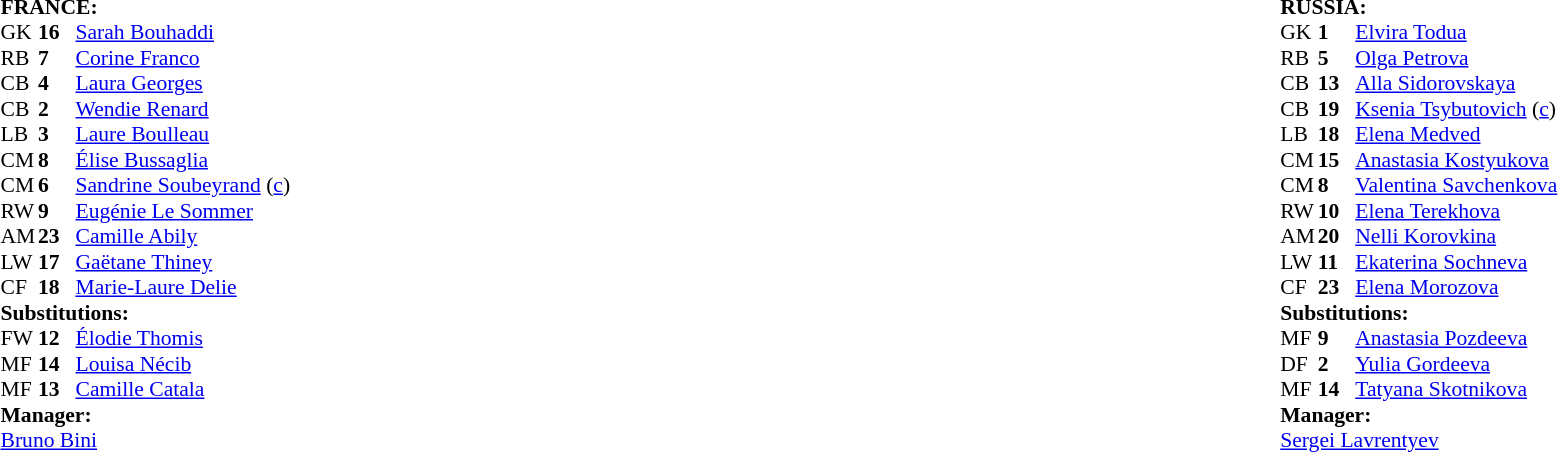<table width="100%">
<tr>
<td valign="top" width="50%"><br><table style="font-size: 90%" cellspacing="0" cellpadding="0">
<tr>
<td colspan="4"><br><strong>FRANCE:</strong></td>
</tr>
<tr>
<th width="25"></th>
<th width="25"></th>
</tr>
<tr>
<td>GK</td>
<td><strong>16</strong></td>
<td><a href='#'>Sarah Bouhaddi</a></td>
</tr>
<tr>
<td>RB</td>
<td><strong>7</strong></td>
<td><a href='#'>Corine Franco</a></td>
</tr>
<tr>
<td>CB</td>
<td><strong>4</strong></td>
<td><a href='#'>Laura Georges</a></td>
</tr>
<tr>
<td>CB</td>
<td><strong>2</strong></td>
<td><a href='#'>Wendie Renard</a></td>
</tr>
<tr>
<td>LB</td>
<td><strong>3</strong></td>
<td><a href='#'>Laure Boulleau</a></td>
</tr>
<tr>
<td>CM</td>
<td><strong>8</strong></td>
<td><a href='#'>Élise Bussaglia</a></td>
</tr>
<tr>
<td>CM</td>
<td><strong>6</strong></td>
<td><a href='#'>Sandrine Soubeyrand</a> (<a href='#'>c</a>)</td>
<td></td>
<td></td>
</tr>
<tr>
<td>RW</td>
<td><strong>9</strong></td>
<td><a href='#'>Eugénie Le Sommer</a></td>
</tr>
<tr>
<td>AM</td>
<td><strong>23</strong></td>
<td><a href='#'>Camille Abily</a></td>
</tr>
<tr>
<td>LW</td>
<td><strong>17</strong></td>
<td><a href='#'>Gaëtane Thiney</a></td>
<td></td>
<td></td>
</tr>
<tr>
<td>CF</td>
<td><strong>18</strong></td>
<td><a href='#'>Marie-Laure Delie</a></td>
<td></td>
<td></td>
</tr>
<tr>
<td colspan="3"><strong>Substitutions:</strong></td>
</tr>
<tr>
<td>FW</td>
<td><strong>12</strong></td>
<td><a href='#'>Élodie Thomis</a></td>
<td></td>
<td></td>
</tr>
<tr>
<td>MF</td>
<td><strong>14</strong></td>
<td><a href='#'>Louisa Nécib</a></td>
<td></td>
<td></td>
</tr>
<tr>
<td>MF</td>
<td><strong>13</strong></td>
<td><a href='#'>Camille Catala</a></td>
<td></td>
<td></td>
</tr>
<tr>
<td colspan="3"><strong>Manager:</strong></td>
</tr>
<tr>
<td colspan="3"><a href='#'>Bruno Bini</a></td>
</tr>
</table>
</td>
<td valign="top"></td>
<td valign="top" width="50%"><br><table style="font-size: 90%" cellspacing="0" cellpadding="0" align="center">
<tr>
<td colspan="4"><br><strong>RUSSIA:</strong></td>
</tr>
<tr>
<th width="25"></th>
<th width="25"></th>
</tr>
<tr>
<td>GK</td>
<td><strong>1</strong></td>
<td><a href='#'>Elvira Todua</a></td>
</tr>
<tr>
<td>RB</td>
<td><strong>5</strong></td>
<td><a href='#'>Olga Petrova</a></td>
</tr>
<tr>
<td>CB</td>
<td><strong>13</strong></td>
<td><a href='#'>Alla Sidorovskaya</a></td>
</tr>
<tr>
<td>CB</td>
<td><strong>19</strong></td>
<td><a href='#'>Ksenia Tsybutovich</a> (<a href='#'>c</a>)</td>
</tr>
<tr>
<td>LB</td>
<td><strong>18</strong></td>
<td><a href='#'>Elena Medved</a></td>
<td></td>
<td></td>
</tr>
<tr>
<td>CM</td>
<td><strong>15</strong></td>
<td><a href='#'>Anastasia Kostyukova</a></td>
<td></td>
</tr>
<tr>
<td>CM</td>
<td><strong>8</strong></td>
<td><a href='#'>Valentina Savchenkova</a></td>
<td></td>
<td></td>
</tr>
<tr>
<td>RW</td>
<td><strong>10</strong></td>
<td><a href='#'>Elena Terekhova</a></td>
</tr>
<tr>
<td>AM</td>
<td><strong>20</strong></td>
<td><a href='#'>Nelli Korovkina</a></td>
</tr>
<tr>
<td>LW</td>
<td><strong>11</strong></td>
<td><a href='#'>Ekaterina Sochneva</a></td>
</tr>
<tr>
<td>CF</td>
<td><strong>23</strong></td>
<td><a href='#'>Elena Morozova</a></td>
</tr>
<tr>
<td colspan="3"><strong>Substitutions:</strong></td>
</tr>
<tr>
<td>MF</td>
<td><strong>9</strong></td>
<td><a href='#'>Anastasia Pozdeeva</a></td>
<td></td>
<td> </td>
</tr>
<tr>
<td>DF</td>
<td><strong>2</strong></td>
<td><a href='#'>Yulia Gordeeva</a></td>
<td></td>
<td></td>
</tr>
<tr>
<td>MF</td>
<td><strong>14</strong></td>
<td><a href='#'>Tatyana Skotnikova</a></td>
<td></td>
<td></td>
</tr>
<tr>
<td colspan="3"><strong>Manager:</strong></td>
</tr>
<tr>
<td colspan="3"><a href='#'>Sergei Lavrentyev</a></td>
</tr>
</table>
</td>
</tr>
</table>
